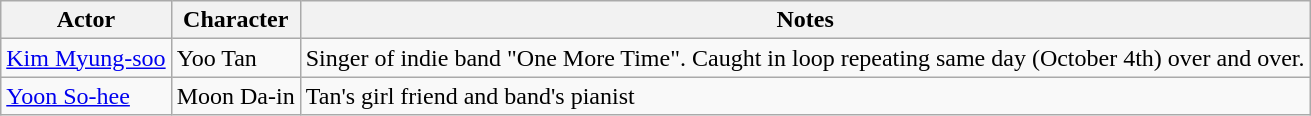<table class="wikitable">
<tr>
<th>Actor</th>
<th>Character</th>
<th>Notes</th>
</tr>
<tr>
<td><a href='#'>Kim Myung-soo</a></td>
<td>Yoo Tan</td>
<td>Singer of indie band "One More Time".  Caught in loop repeating same day (October 4th) over and over.</td>
</tr>
<tr>
<td><a href='#'>Yoon So-hee</a></td>
<td>Moon Da-in</td>
<td>Tan's girl friend and band's pianist</td>
</tr>
</table>
